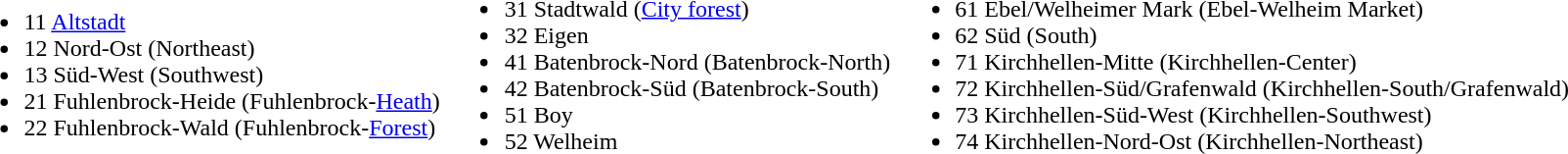<table>
<tr>
<td><br><ul><li>11 <a href='#'>Altstadt</a></li><li>12 Nord-Ost (Northeast)</li><li>13 Süd-West (Southwest)</li><li>21 Fuhlenbrock-Heide (Fuhlenbrock-<a href='#'>Heath</a>)</li><li>22 Fuhlenbrock-Wald (Fuhlenbrock-<a href='#'>Forest</a>)</li></ul></td>
<td><br><ul><li>31 Stadtwald (<a href='#'>City forest</a>)</li><li>32 Eigen</li><li>41 Batenbrock-Nord (Batenbrock-North)</li><li>42 Batenbrock-Süd (Batenbrock-South)</li><li>51 Boy</li><li>52 Welheim</li></ul></td>
<td><br><ul><li>61 Ebel/Welheimer Mark (Ebel-Welheim Market)</li><li>62 Süd (South)</li><li>71 Kirchhellen-Mitte (Kirchhellen-Center)</li><li>72 Kirchhellen-Süd/Grafenwald (Kirchhellen-South/Grafenwald)</li><li>73 Kirchhellen-Süd-West (Kirchhellen-Southwest)</li><li>74 Kirchhellen-Nord-Ost (Kirchhellen-Northeast)</li></ul></td>
</tr>
</table>
